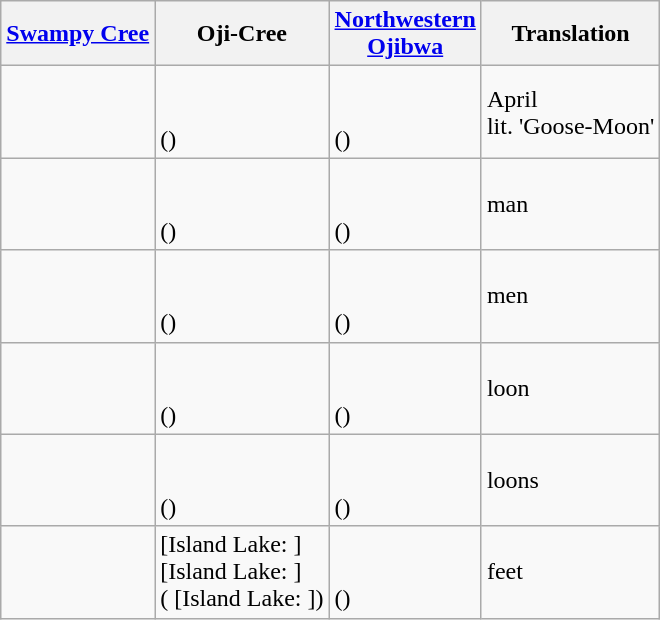<table class="wikitable">
<tr>
<th><a href='#'>Swampy Cree</a></th>
<th>Oji-Cree</th>
<th><a href='#'>Northwestern <br>Ojibwa</a></th>
<th>Translation</th>
</tr>
<tr>
<td><br></td>
<td><br><br>()</td>
<td><br><br>()</td>
<td>April<br>lit. 'Goose-Moon'</td>
</tr>
<tr>
<td><br></td>
<td><br><br>()</td>
<td><br><br>()</td>
<td>man</td>
</tr>
<tr>
<td><br></td>
<td><br><br>()</td>
<td><br><br>()</td>
<td>men</td>
</tr>
<tr>
<td><br></td>
<td><br><br>()</td>
<td><br><br>()</td>
<td>loon</td>
</tr>
<tr>
<td><br></td>
<td><br><br>()</td>
<td><br><br>()</td>
<td>loons</td>
</tr>
<tr>
<td><br></td>
<td> [Island Lake: ]<br> [Island Lake: ]<br>( [Island Lake: ])</td>
<td><br><br>()</td>
<td>feet</td>
</tr>
</table>
